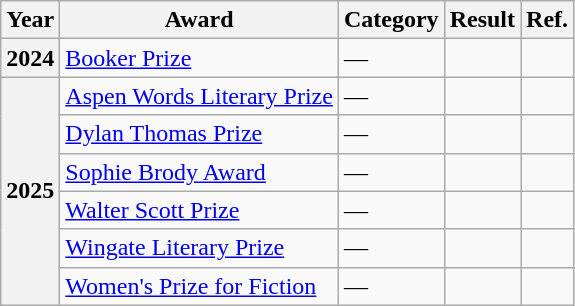<table class="wikitable sortable">
<tr>
<th>Year</th>
<th>Award</th>
<th>Category</th>
<th>Result</th>
<th>Ref.</th>
</tr>
<tr>
<th>2024</th>
<td><a href='#'>Booker Prize</a></td>
<td>—</td>
<td></td>
<td></td>
</tr>
<tr>
<th rowspan="6">2025</th>
<td><a href='#'>Aspen Words Literary Prize</a></td>
<td>—</td>
<td></td>
<td></td>
</tr>
<tr>
<td><a href='#'>Dylan Thomas Prize</a></td>
<td>—</td>
<td></td>
<td></td>
</tr>
<tr>
<td><a href='#'>Sophie Brody Award</a></td>
<td>—</td>
<td></td>
<td></td>
</tr>
<tr>
<td><a href='#'>Walter Scott Prize</a></td>
<td>—</td>
<td></td>
<td></td>
</tr>
<tr>
<td><a href='#'>Wingate Literary Prize</a></td>
<td>—</td>
<td></td>
<td></td>
</tr>
<tr>
<td><a href='#'>Women's Prize for Fiction</a></td>
<td>—</td>
<td></td>
<td></td>
</tr>
</table>
